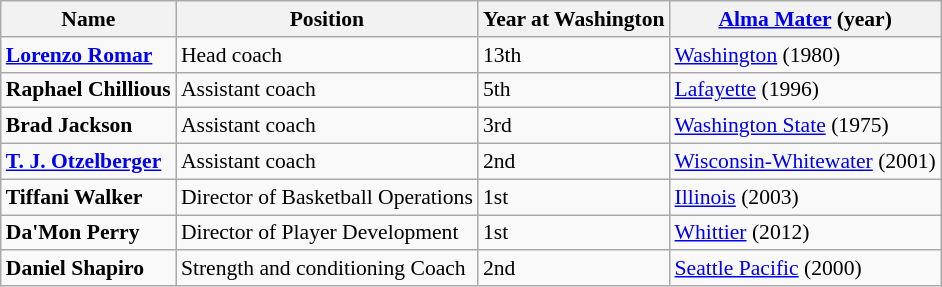<table class="wikitable" style="white-space:nowrap; font-size:90%;">
<tr>
<th>Name</th>
<th>Position</th>
<th>Year at Washington</th>
<th><a href='#'>Alma Mater</a> (year)</th>
</tr>
<tr>
<td><strong><a href='#'>Lorenzo Romar</a></strong></td>
<td>Head coach</td>
<td>13th</td>
<td><a href='#'>Washington</a> (1980)</td>
</tr>
<tr>
<td><strong>Raphael Chillious</strong></td>
<td>Assistant coach</td>
<td>5th</td>
<td><a href='#'>Lafayette</a> (1996)</td>
</tr>
<tr>
<td><strong>Brad Jackson</strong></td>
<td>Assistant coach</td>
<td>3rd</td>
<td><a href='#'>Washington State</a> (1975)</td>
</tr>
<tr>
<td><strong><a href='#'>T. J. Otzelberger</a></strong></td>
<td>Assistant coach</td>
<td>2nd</td>
<td><a href='#'>Wisconsin-Whitewater</a> (2001)</td>
</tr>
<tr>
<td><strong>Tiffani Walker</strong></td>
<td>Director of Basketball Operations</td>
<td>1st</td>
<td><a href='#'>Illinois</a> (2003)</td>
</tr>
<tr>
<td><strong>Da'Mon Perry</strong></td>
<td>Director of Player Development</td>
<td>1st</td>
<td><a href='#'>Whittier</a> (2012)</td>
</tr>
<tr>
<td><strong>Daniel Shapiro</strong></td>
<td>Strength and conditioning Coach</td>
<td>2nd</td>
<td><a href='#'>Seattle Pacific</a> (2000)</td>
</tr>
</table>
